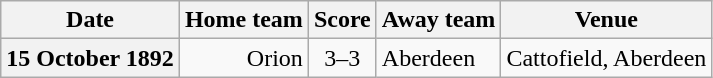<table class="wikitable football-result-list" style="max-width: 80em; text-align: center">
<tr>
<th scope="col">Date</th>
<th scope="col">Home team</th>
<th scope="col">Score</th>
<th scope="col">Away team</th>
<th scope="col">Venue</th>
</tr>
<tr>
<th scope="row">15 October 1892</th>
<td align=right>Orion</td>
<td>3–3</td>
<td align=left>Aberdeen</td>
<td align=left>Cattofield, Aberdeen</td>
</tr>
</table>
